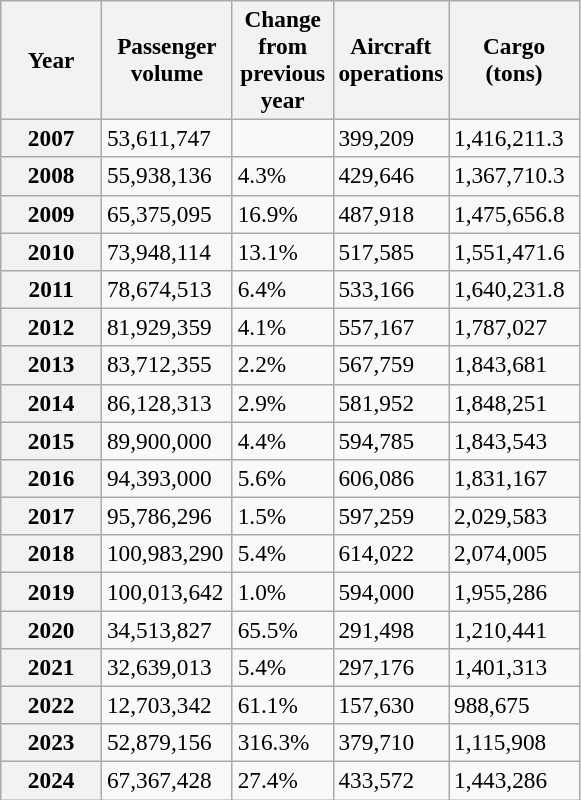<table class="wikitable sortable" style="font-size: 97%">
<tr>
<th style="width:60px">Year</th>
<th style="width:80px">Passenger volume</th>
<th style="width:60px">Change from previous year</th>
<th style="width:50px">Aircraft operations</th>
<th style="width:80px">Cargo<br>(tons)</th>
</tr>
<tr>
<th>2007</th>
<td>53,611,747</td>
<td></td>
<td>399,209</td>
<td>1,416,211.3</td>
</tr>
<tr>
<th>2008</th>
<td>55,938,136</td>
<td>4.3%</td>
<td>429,646</td>
<td>1,367,710.3</td>
</tr>
<tr>
<th>2009</th>
<td>65,375,095</td>
<td>16.9%</td>
<td>487,918</td>
<td>1,475,656.8</td>
</tr>
<tr>
<th>2010</th>
<td>73,948,114</td>
<td>13.1%</td>
<td>517,585</td>
<td>1,551,471.6</td>
</tr>
<tr>
<th>2011</th>
<td>78,674,513</td>
<td>6.4%</td>
<td>533,166</td>
<td>1,640,231.8</td>
</tr>
<tr>
<th>2012</th>
<td>81,929,359</td>
<td>4.1%</td>
<td>557,167</td>
<td>1,787,027</td>
</tr>
<tr>
<th>2013</th>
<td>83,712,355</td>
<td>2.2%</td>
<td>567,759</td>
<td>1,843,681</td>
</tr>
<tr>
<th>2014</th>
<td>86,128,313</td>
<td>2.9%</td>
<td>581,952</td>
<td>1,848,251</td>
</tr>
<tr>
<th>2015</th>
<td>89,900,000</td>
<td>4.4%</td>
<td>594,785</td>
<td>1,843,543</td>
</tr>
<tr>
<th>2016</th>
<td>94,393,000</td>
<td>5.6%</td>
<td>606,086</td>
<td>1,831,167</td>
</tr>
<tr>
<th>2017</th>
<td>95,786,296</td>
<td>1.5%</td>
<td>597,259</td>
<td>2,029,583</td>
</tr>
<tr>
<th>2018</th>
<td>100,983,290</td>
<td>5.4%</td>
<td>614,022</td>
<td>2,074,005</td>
</tr>
<tr>
<th>2019</th>
<td>100,013,642</td>
<td>1.0%</td>
<td>594,000</td>
<td>1,955,286</td>
</tr>
<tr>
<th>2020</th>
<td>34,513,827</td>
<td>65.5%</td>
<td>291,498</td>
<td>1,210,441</td>
</tr>
<tr>
<th>2021</th>
<td>32,639,013</td>
<td>5.4%</td>
<td>297,176</td>
<td>1,401,313</td>
</tr>
<tr>
<th>2022</th>
<td>12,703,342</td>
<td>61.1%</td>
<td>157,630</td>
<td>988,675</td>
</tr>
<tr>
<th>2023</th>
<td>52,879,156</td>
<td>316.3%</td>
<td>379,710</td>
<td>1,115,908</td>
</tr>
<tr>
<th>2024</th>
<td>67,367,428</td>
<td>27.4%</td>
<td>433,572</td>
<td>1,443,286</td>
</tr>
</table>
